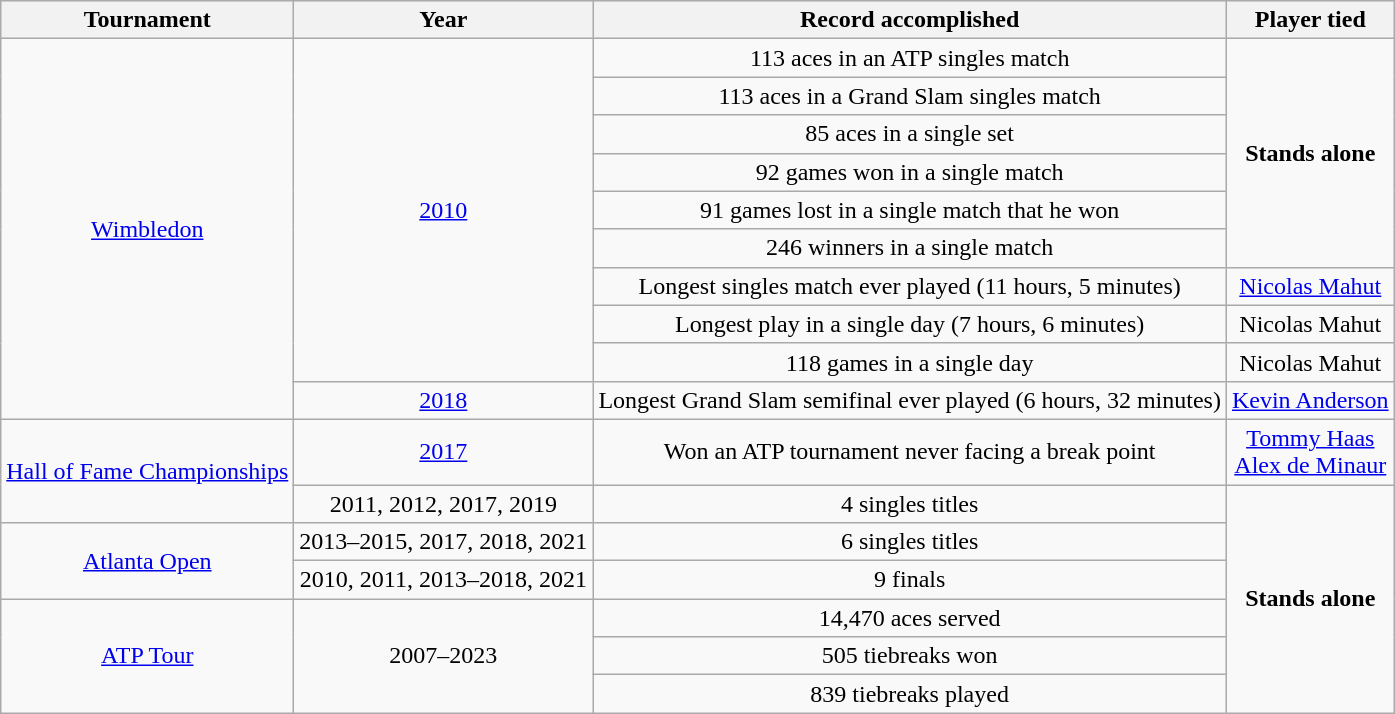<table class="wikitable collapsible collapsed" style=text-align:center>
<tr style="background:#efefef;">
<th>Tournament</th>
<th>Year</th>
<th>Record accomplished</th>
<th>Player tied</th>
</tr>
<tr>
<td rowspan=10><a href='#'>Wimbledon</a></td>
<td rowspan=9><a href='#'>2010</a></td>
<td>113 aces in an ATP singles match</td>
<td rowspan= "6"><strong>Stands alone</strong></td>
</tr>
<tr>
<td>113 aces in a Grand Slam singles match</td>
</tr>
<tr>
<td>85 aces in a single set</td>
</tr>
<tr>
<td>92 games won in a single match</td>
</tr>
<tr>
<td>91 games lost in a single match that he won</td>
</tr>
<tr>
<td>246 winners in a single match</td>
</tr>
<tr>
<td>Longest singles match ever played (11 hours, 5 minutes)</td>
<td> <a href='#'>Nicolas Mahut</a></td>
</tr>
<tr>
<td>Longest play in a single day (7 hours, 6 minutes)</td>
<td> Nicolas Mahut</td>
</tr>
<tr>
<td>118 games in a single day</td>
<td> Nicolas Mahut</td>
</tr>
<tr>
<td><a href='#'>2018</a></td>
<td>Longest Grand Slam semifinal ever played (6 hours, 32 minutes)</td>
<td> <a href='#'>Kevin Anderson</a></td>
</tr>
<tr>
<td rowspan= "2"><a href='#'>Hall of Fame Championships</a></td>
<td><a href='#'>2017</a></td>
<td>Won an ATP tournament never facing a break point</td>
<td> <a href='#'>Tommy Haas</a> <br> <a href='#'>Alex de Minaur</a></td>
</tr>
<tr>
<td>2011, 2012, 2017, 2019</td>
<td>4 singles titles</td>
<td rowspan= "6"><strong>Stands alone</strong></td>
</tr>
<tr>
<td rowspan= "2"><a href='#'>Atlanta Open</a></td>
<td>2013–2015, 2017, 2018, 2021</td>
<td>6 singles titles</td>
</tr>
<tr>
<td>2010, 2011, 2013–2018, 2021</td>
<td>9 finals</td>
</tr>
<tr>
<td rowspan= "4"><a href='#'>ATP Tour</a></td>
<td rowspan= "4">2007–2023</td>
<td>14,470 aces served</td>
</tr>
<tr>
<td>505 tiebreaks won</td>
</tr>
<tr>
<td>839 tiebreaks played</td>
</tr>
</table>
